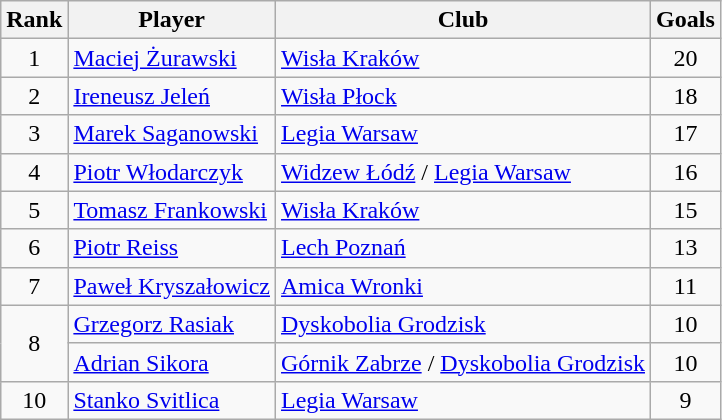<table class="wikitable" style="text-align:center">
<tr>
<th>Rank</th>
<th>Player</th>
<th>Club</th>
<th>Goals</th>
</tr>
<tr>
<td rowspan="1">1</td>
<td align="left"> <a href='#'>Maciej Żurawski</a></td>
<td align="left"><a href='#'>Wisła Kraków</a></td>
<td>20</td>
</tr>
<tr>
<td rowspan="1">2</td>
<td align="left"> <a href='#'>Ireneusz Jeleń</a></td>
<td align="left"><a href='#'>Wisła Płock</a></td>
<td>18</td>
</tr>
<tr>
<td rowspan="1">3</td>
<td align="left"> <a href='#'>Marek Saganowski</a></td>
<td align="left"><a href='#'>Legia Warsaw</a></td>
<td>17</td>
</tr>
<tr>
<td rowspan="1">4</td>
<td align="left"> <a href='#'>Piotr Włodarczyk</a></td>
<td align="left"><a href='#'>Widzew Łódź</a> / <a href='#'>Legia Warsaw</a></td>
<td>16</td>
</tr>
<tr>
<td rowspan="1">5</td>
<td align="left"> <a href='#'>Tomasz Frankowski</a></td>
<td align="left"><a href='#'>Wisła Kraków</a></td>
<td>15</td>
</tr>
<tr>
<td rowspan="1">6</td>
<td align="left"> <a href='#'>Piotr Reiss</a></td>
<td align="left"><a href='#'>Lech Poznań</a></td>
<td>13</td>
</tr>
<tr>
<td rowspan="1">7</td>
<td align="left"> <a href='#'>Paweł Kryszałowicz</a></td>
<td align="left"><a href='#'>Amica Wronki</a></td>
<td>11</td>
</tr>
<tr>
<td rowspan="2">8</td>
<td align="left"> <a href='#'>Grzegorz Rasiak</a></td>
<td align="left"><a href='#'>Dyskobolia Grodzisk</a></td>
<td>10</td>
</tr>
<tr>
<td align="left"> <a href='#'>Adrian Sikora</a></td>
<td align="left"><a href='#'>Górnik Zabrze</a> / <a href='#'>Dyskobolia Grodzisk</a></td>
<td>10</td>
</tr>
<tr>
<td rowspan="1">10</td>
<td align="left"> <a href='#'>Stanko Svitlica</a></td>
<td align="left"><a href='#'>Legia Warsaw</a></td>
<td>9</td>
</tr>
</table>
